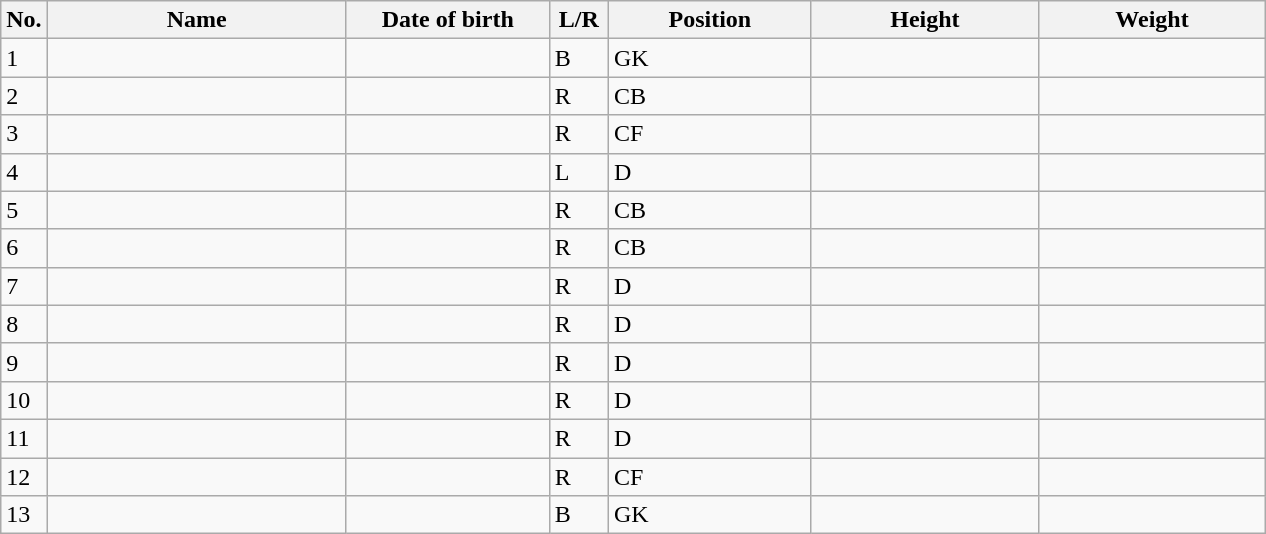<table class="wikitable sortable" style=font-size:100%; text-align:center;>
<tr>
<th>No.</th>
<th style=width:12em>Name</th>
<th style=width:8em>Date of birth</th>
<th style=width:2em>L/R</th>
<th style=width:8em>Position</th>
<th style=width:9em>Height</th>
<th style=width:9em>Weight</th>
</tr>
<tr>
<td>1</td>
<td align=left></td>
<td></td>
<td>B</td>
<td>GK</td>
<td></td>
<td></td>
</tr>
<tr>
<td>2</td>
<td align=left></td>
<td></td>
<td>R</td>
<td>CB</td>
<td></td>
<td></td>
</tr>
<tr>
<td>3</td>
<td align=left></td>
<td></td>
<td>R</td>
<td>CF</td>
<td></td>
<td></td>
</tr>
<tr>
<td>4</td>
<td align=left></td>
<td></td>
<td>L</td>
<td>D</td>
<td></td>
<td></td>
</tr>
<tr>
<td>5</td>
<td align=left></td>
<td></td>
<td>R</td>
<td>CB</td>
<td></td>
<td></td>
</tr>
<tr>
<td>6</td>
<td align=left></td>
<td></td>
<td>R</td>
<td>CB</td>
<td></td>
<td></td>
</tr>
<tr>
<td>7</td>
<td align=left></td>
<td></td>
<td>R</td>
<td>D</td>
<td></td>
<td></td>
</tr>
<tr>
<td>8</td>
<td align=left></td>
<td></td>
<td>R</td>
<td>D</td>
<td></td>
<td></td>
</tr>
<tr>
<td>9</td>
<td align=left></td>
<td></td>
<td>R</td>
<td>D</td>
<td></td>
<td></td>
</tr>
<tr>
<td>10</td>
<td align=left></td>
<td></td>
<td>R</td>
<td>D</td>
<td></td>
<td></td>
</tr>
<tr>
<td>11</td>
<td align=left></td>
<td></td>
<td>R</td>
<td>D</td>
<td></td>
<td></td>
</tr>
<tr>
<td>12</td>
<td align=left></td>
<td></td>
<td>R</td>
<td>CF</td>
<td></td>
<td></td>
</tr>
<tr>
<td>13</td>
<td align=left></td>
<td></td>
<td>B</td>
<td>GK</td>
<td></td>
<td></td>
</tr>
</table>
